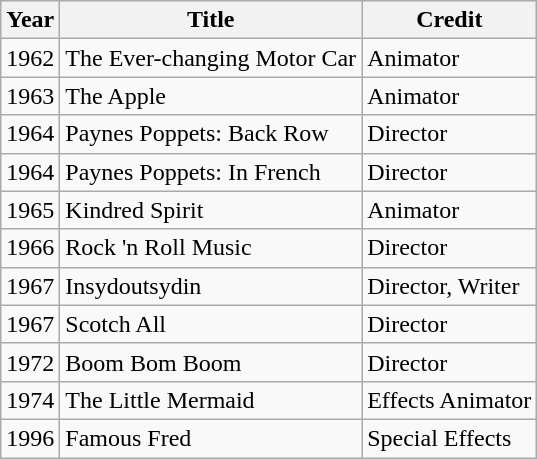<table class="wikitable sortable">
<tr>
<th>Year</th>
<th>Title</th>
<th>Credit</th>
</tr>
<tr>
<td>1962</td>
<td>The Ever-changing Motor Car</td>
<td>Animator</td>
</tr>
<tr>
<td>1963</td>
<td>The Apple</td>
<td>Animator</td>
</tr>
<tr>
<td>1964</td>
<td>Paynes Poppets: Back Row</td>
<td>Director</td>
</tr>
<tr>
<td>1964</td>
<td>Paynes Poppets: In French</td>
<td>Director</td>
</tr>
<tr>
<td>1965</td>
<td>Kindred Spirit</td>
<td>Animator</td>
</tr>
<tr>
<td>1966</td>
<td>Rock 'n Roll Music</td>
<td>Director</td>
</tr>
<tr>
<td>1967</td>
<td>Insydoutsydin</td>
<td>Director, Writer</td>
</tr>
<tr>
<td>1967</td>
<td>Scotch All</td>
<td>Director</td>
</tr>
<tr>
<td>1972</td>
<td>Boom Bom Boom</td>
<td>Director</td>
</tr>
<tr>
<td>1974</td>
<td>The Little Mermaid</td>
<td>Effects Animator</td>
</tr>
<tr>
<td>1996</td>
<td>Famous Fred</td>
<td>Special Effects</td>
</tr>
</table>
